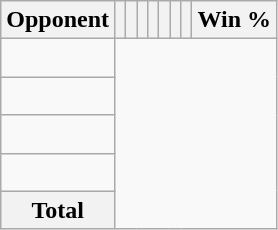<table class="wikitable sortable collapsible collapsed" style="text-align: center;">
<tr>
<th>Opponent</th>
<th></th>
<th></th>
<th></th>
<th></th>
<th></th>
<th></th>
<th></th>
<th>Win %</th>
</tr>
<tr>
<td align="left"><br></td>
</tr>
<tr>
<td align="left"><br></td>
</tr>
<tr>
<td align="left"><br></td>
</tr>
<tr>
<td align="left"><br></td>
</tr>
<tr class="sortbottom">
<th>Total<br></th>
</tr>
</table>
